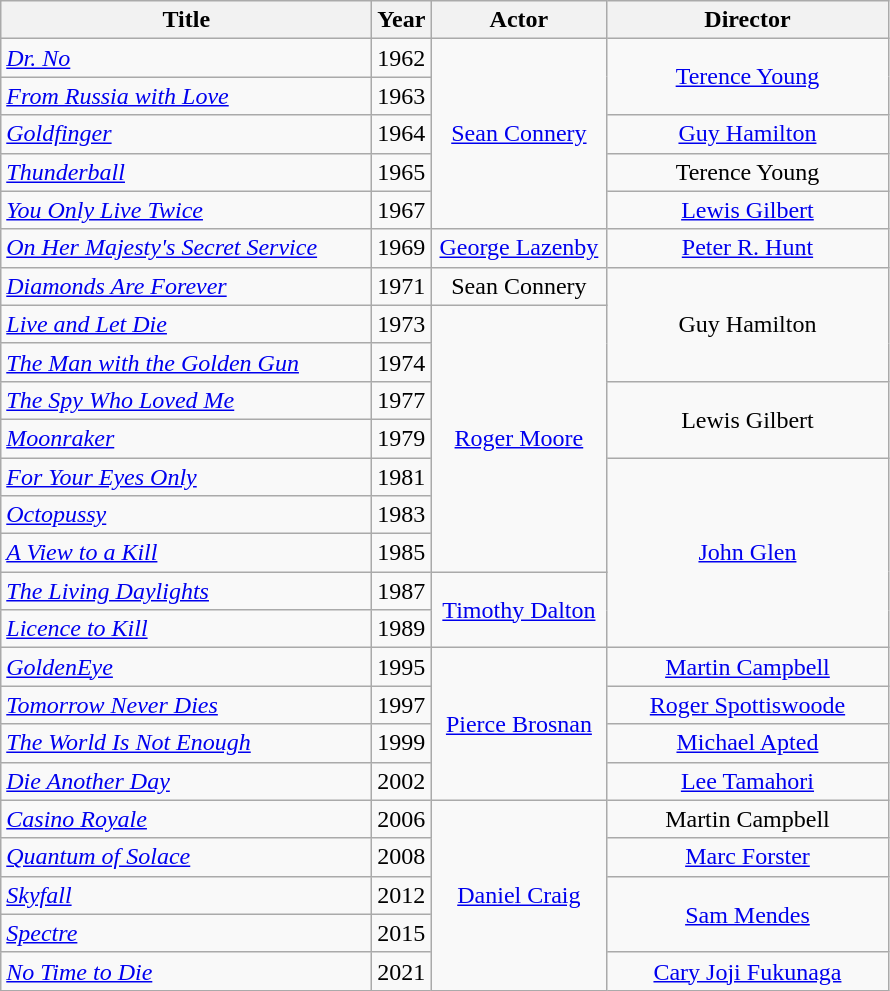<table class="wikitable">
<tr>
<th style="width:240px;">Title</th>
<th>Year</th>
<th style="width:110px;">Actor</th>
<th style="width:180px;">Director</th>
</tr>
<tr>
<td><em><a href='#'>Dr. No</a></em></td>
<td>1962</td>
<td rowspan="5" style="text-align:center;"><a href='#'>Sean Connery</a></td>
<td rowspan="2" style="text-align:center;"><a href='#'>Terence Young</a></td>
</tr>
<tr>
<td><em><a href='#'>From Russia with Love</a></em></td>
<td>1963</td>
</tr>
<tr>
<td><em><a href='#'>Goldfinger</a></em></td>
<td>1964</td>
<td style="text-align:center;"><a href='#'>Guy Hamilton</a></td>
</tr>
<tr>
<td><em><a href='#'>Thunderball</a></em></td>
<td>1965</td>
<td style="text-align:center;">Terence Young</td>
</tr>
<tr>
<td><em><a href='#'>You Only Live Twice</a></em></td>
<td>1967</td>
<td style="text-align:center;"><a href='#'>Lewis Gilbert</a></td>
</tr>
<tr>
<td><em><a href='#'>On Her Majesty's Secret Service</a></em></td>
<td>1969</td>
<td style="text-align:center;"><a href='#'>George Lazenby</a></td>
<td style="text-align:center;"><a href='#'>Peter R. Hunt</a></td>
</tr>
<tr>
<td><em><a href='#'>Diamonds Are Forever</a></em></td>
<td>1971</td>
<td style="text-align:center;">Sean Connery</td>
<td rowspan="3" style="text-align:center;">Guy Hamilton</td>
</tr>
<tr>
<td><em><a href='#'>Live and Let Die</a></em></td>
<td>1973</td>
<td rowspan="7" style="text-align:center;"><a href='#'>Roger Moore</a></td>
</tr>
<tr>
<td><em><a href='#'>The Man with the Golden Gun</a></em></td>
<td>1974</td>
</tr>
<tr>
<td><em><a href='#'>The Spy Who Loved Me</a></em></td>
<td>1977</td>
<td rowspan="2" style="text-align:center;">Lewis Gilbert</td>
</tr>
<tr>
<td><em><a href='#'>Moonraker</a></em></td>
<td>1979</td>
</tr>
<tr>
<td><em><a href='#'>For Your Eyes Only</a></em></td>
<td>1981</td>
<td rowspan="5" style="text-align:center;"><a href='#'>John Glen</a></td>
</tr>
<tr>
<td><em><a href='#'>Octopussy</a></em></td>
<td>1983</td>
</tr>
<tr>
<td><em><a href='#'>A View to a Kill</a></em></td>
<td>1985</td>
</tr>
<tr>
<td><em><a href='#'>The Living Daylights</a></em></td>
<td>1987</td>
<td rowspan="2" style="text-align:center;"><a href='#'>Timothy Dalton</a></td>
</tr>
<tr>
<td><em><a href='#'>Licence to Kill</a></em></td>
<td>1989</td>
</tr>
<tr>
<td><em><a href='#'>GoldenEye</a></em></td>
<td>1995</td>
<td rowspan="4" style="text-align:center;"><a href='#'>Pierce Brosnan</a></td>
<td style="text-align:center;"><a href='#'>Martin Campbell</a></td>
</tr>
<tr>
<td><em><a href='#'>Tomorrow Never Dies</a></em></td>
<td>1997</td>
<td style="text-align:center;"><a href='#'>Roger Spottiswoode</a></td>
</tr>
<tr>
<td><em><a href='#'>The World Is Not Enough</a></em></td>
<td>1999</td>
<td style="text-align:center;"><a href='#'>Michael Apted</a></td>
</tr>
<tr>
<td><em><a href='#'>Die Another Day</a></em></td>
<td>2002</td>
<td style="text-align:center;"><a href='#'>Lee Tamahori</a></td>
</tr>
<tr>
<td><em><a href='#'>Casino Royale</a></em></td>
<td>2006</td>
<td rowspan="5" style="text-align:center;"><a href='#'>Daniel Craig</a></td>
<td style="text-align:center;">Martin Campbell</td>
</tr>
<tr>
<td><em><a href='#'>Quantum of Solace</a></em></td>
<td>2008</td>
<td style="text-align:center;"><a href='#'>Marc Forster</a></td>
</tr>
<tr>
<td><em><a href='#'>Skyfall</a></em></td>
<td>2012</td>
<td rowspan="2" style="text-align:center;"><a href='#'>Sam Mendes</a></td>
</tr>
<tr>
<td><em><a href='#'>Spectre</a></em></td>
<td>2015</td>
</tr>
<tr>
<td><em><a href='#'>No Time to Die</a></em></td>
<td>2021</td>
<td style="text-align:center;"><a href='#'>Cary Joji Fukunaga</a></td>
</tr>
</table>
